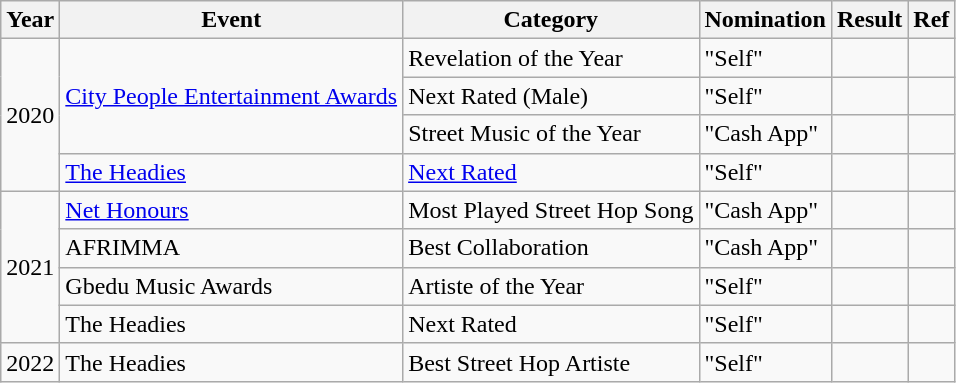<table class="wikitable">
<tr>
<th>Year</th>
<th>Event</th>
<th>Category</th>
<th>Nomination</th>
<th>Result</th>
<th>Ref</th>
</tr>
<tr>
<td rowspan=4>2020</td>
<td rowspan=3><a href='#'>City People Entertainment Awards</a></td>
<td>Revelation of the Year</td>
<td>"Self"</td>
<td></td>
<td></td>
</tr>
<tr>
<td>Next Rated (Male)</td>
<td>"Self"</td>
<td></td>
<td></td>
</tr>
<tr>
<td>Street Music of the Year</td>
<td>"Cash App" </td>
<td></td>
<td></td>
</tr>
<tr>
<td><a href='#'>The Headies</a></td>
<td><a href='#'>Next Rated</a></td>
<td>"Self"</td>
<td></td>
<td></td>
</tr>
<tr>
<td rowspan="4">2021</td>
<td><a href='#'>Net Honours</a></td>
<td>Most Played Street Hop Song</td>
<td>"Cash App" </td>
<td></td>
<td></td>
</tr>
<tr>
<td>AFRIMMA</td>
<td>Best Collaboration</td>
<td>"Cash App" </td>
<td></td>
<td></td>
</tr>
<tr>
<td>Gbedu Music Awards</td>
<td>Artiste of the Year</td>
<td>"Self"</td>
<td></td>
<td></td>
</tr>
<tr>
<td>The Headies</td>
<td>Next Rated</td>
<td>"Self"</td>
<td></td>
<td></td>
</tr>
<tr>
<td>2022</td>
<td>The Headies</td>
<td>Best Street Hop Artiste</td>
<td>"Self"</td>
<td></td>
<td></td>
</tr>
</table>
